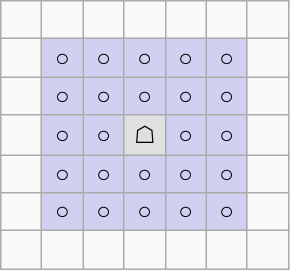<table border="1" class="wikitable">
<tr align=center>
<td width="20"> </td>
<td width="20"> </td>
<td width="20"> </td>
<td width="20"> </td>
<td width="20"> </td>
<td width="20"> </td>
<td width="20"> </td>
</tr>
<tr align=center>
<td> </td>
<td style="background:#d0d0f0;">○</td>
<td style="background:#d0d0f0;">○</td>
<td style="background:#d0d0f0;">○</td>
<td style="background:#d0d0f0;">○</td>
<td style="background:#d0d0f0;">○</td>
<td> </td>
</tr>
<tr align=center>
<td> </td>
<td style="background:#d0d0f0;">○</td>
<td style="background:#d0d0f0;">○</td>
<td style="background:#d0d0f0;">○</td>
<td style="background:#d0d0f0;">○</td>
<td style="background:#d0d0f0;">○</td>
<td> </td>
</tr>
<tr align=center>
<td> </td>
<td style="background:#d0d0f0;">○</td>
<td style="background:#d0d0f0;">○</td>
<td style="background:#e0e0e0;">☖</td>
<td style="background:#d0d0f0;">○</td>
<td style="background:#d0d0f0;">○</td>
<td> </td>
</tr>
<tr align=center>
<td> </td>
<td style="background:#d0d0f0;">○</td>
<td style="background:#d0d0f0;">○</td>
<td style="background:#d0d0f0;">○</td>
<td style="background:#d0d0f0;">○</td>
<td style="background:#d0d0f0;">○</td>
<td> </td>
</tr>
<tr align=center>
<td> </td>
<td style="background:#d0d0f0;">○</td>
<td style="background:#d0d0f0;">○</td>
<td style="background:#d0d0f0;">○</td>
<td style="background:#d0d0f0;">○</td>
<td style="background:#d0d0f0;">○</td>
<td> </td>
</tr>
<tr align=center>
<td> </td>
<td> </td>
<td> </td>
<td> </td>
<td> </td>
<td> </td>
<td> </td>
</tr>
</table>
